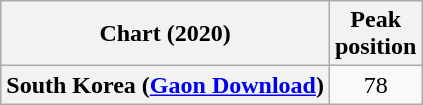<table class="wikitable sortable plainrowheaders" style="text-align:center">
<tr>
<th scope="col">Chart (2020)</th>
<th scope="col">Peak<br>position</th>
</tr>
<tr>
<th scope="row">South Korea (<a href='#'>Gaon Download</a>)</th>
<td>78</td>
</tr>
</table>
